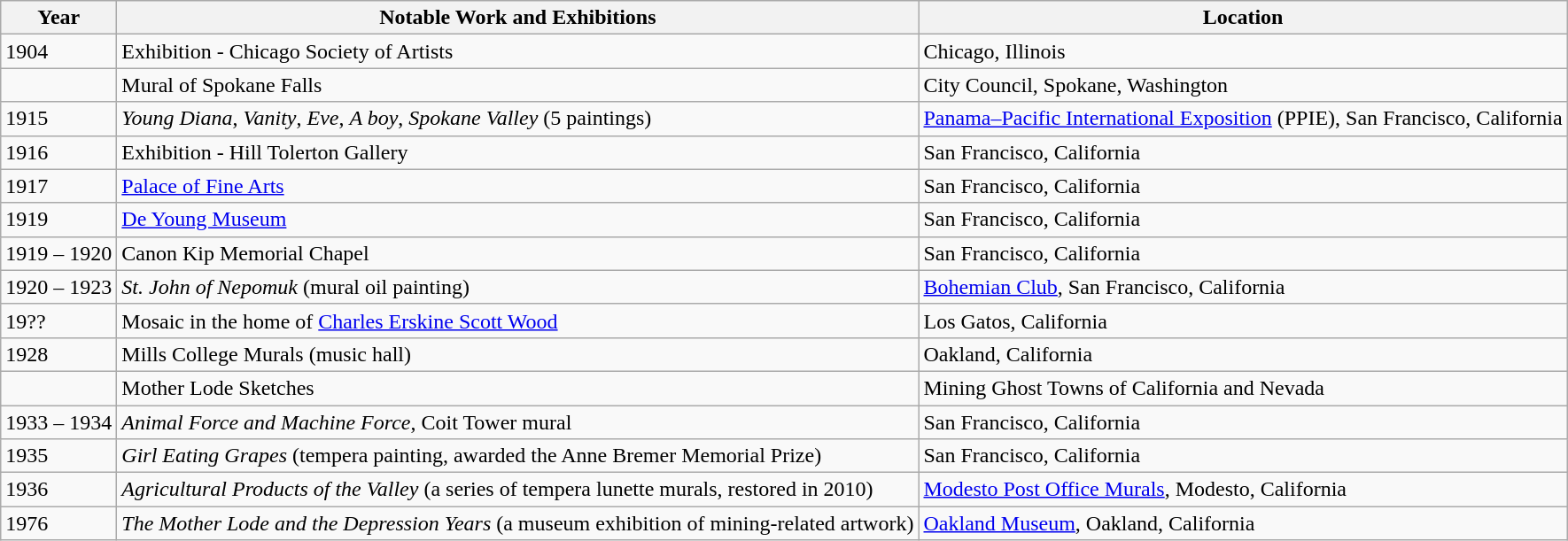<table class="wikitable">
<tr>
<th>Year</th>
<th>Notable Work and Exhibitions</th>
<th>Location</th>
</tr>
<tr>
<td>1904</td>
<td>Exhibition - Chicago Society of Artists</td>
<td>Chicago, Illinois</td>
</tr>
<tr>
<td></td>
<td>Mural of Spokane Falls</td>
<td>City Council, Spokane, Washington</td>
</tr>
<tr>
<td>1915</td>
<td><em>Young Diana</em>, <em>Vanity</em>, <em>Eve</em>, <em>A boy</em>, <em>Spokane Valley </em>(5 paintings)</td>
<td><a href='#'>Panama–Pacific International Exposition</a> (PPIE), San Francisco, California</td>
</tr>
<tr>
<td>1916</td>
<td>Exhibition - Hill Tolerton Gallery</td>
<td>San Francisco, California </td>
</tr>
<tr>
<td>1917</td>
<td><a href='#'>Palace of Fine Arts</a></td>
<td>San Francisco, California</td>
</tr>
<tr>
<td>1919</td>
<td><a href='#'>De Young Museum</a></td>
<td>San Francisco, California</td>
</tr>
<tr>
<td>1919 – 1920</td>
<td>Canon Kip Memorial Chapel</td>
<td>San Francisco, California</td>
</tr>
<tr>
<td>1920 – 1923</td>
<td><em>St. John of Nepomuk</em> (mural oil painting)</td>
<td><a href='#'>Bohemian Club</a>, San Francisco, California</td>
</tr>
<tr>
<td>19??</td>
<td>Mosaic in the home of <a href='#'>Charles Erskine Scott Wood</a></td>
<td>Los Gatos, California</td>
</tr>
<tr>
<td>1928</td>
<td>Mills College Murals (music hall)</td>
<td>Oakland, California</td>
</tr>
<tr>
<td></td>
<td>Mother Lode Sketches</td>
<td>Mining Ghost Towns of California and Nevada</td>
</tr>
<tr>
<td>1933 – 1934</td>
<td><em>Animal Force and Machine Force</em>, Coit Tower mural</td>
<td>San Francisco, California</td>
</tr>
<tr>
<td>1935</td>
<td><em>Girl Eating Grapes</em> (tempera painting, awarded the Anne Bremer Memorial Prize)</td>
<td>San Francisco, California</td>
</tr>
<tr>
<td>1936</td>
<td><em>Agricultural Products of the Valley </em>(a series of tempera lunette murals, restored in 2010)</td>
<td><a href='#'>Modesto Post Office Murals</a>, Modesto, California</td>
</tr>
<tr>
<td>1976</td>
<td><em>The Mother Lode and the Depression Years </em>(a museum exhibition of mining-related artwork)</td>
<td><a href='#'>Oakland Museum</a>, Oakland, California</td>
</tr>
</table>
